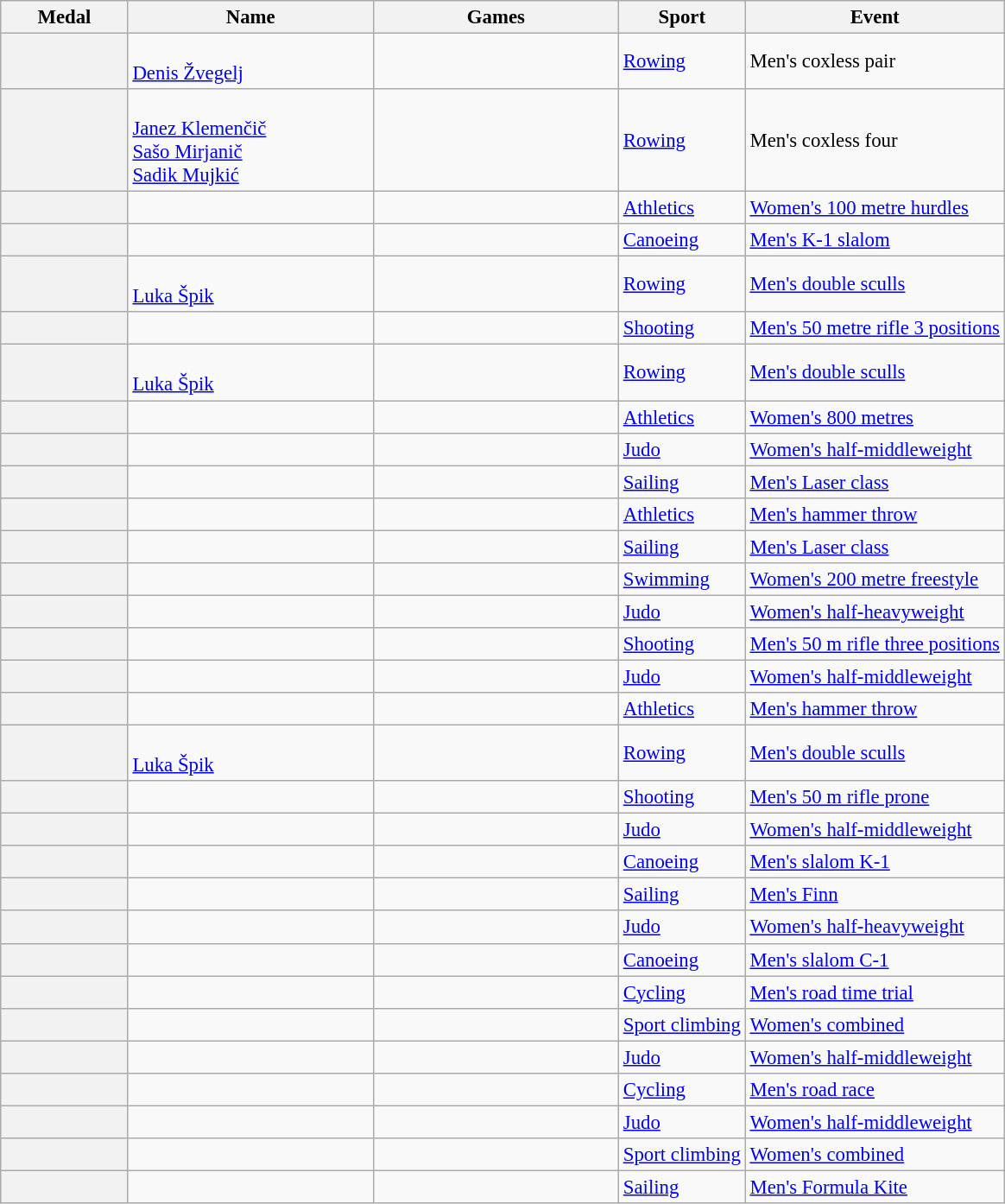<table class="wikitable plainrowheaders sortable" style="font-size: 95%;">
<tr>
<th scope="col" style="width:6em">Medal</th>
<th scope="col" style="width:12em">Name</th>
<th scope="col" style="width:12em">Games</th>
<th scope="col">Sport</th>
<th scope="col">Event</th>
</tr>
<tr>
<th scope="row"></th>
<td><br><a href='#'>Denis Žvegelj</a></td>
<td></td>
<td> <a href='#'>Rowing</a></td>
<td>Men's coxless pair</td>
</tr>
<tr>
<th scope="row"></th>
<td><br><a href='#'>Janez Klemenčič</a><br><a href='#'>Sašo Mirjanič</a><br><a href='#'>Sadik Mujkić</a></td>
<td></td>
<td> <a href='#'>Rowing</a></td>
<td>Men's coxless four</td>
</tr>
<tr>
<th scope="row"></th>
<td></td>
<td></td>
<td> <a href='#'>Athletics</a></td>
<td><a href='#'>Women's 100 metre hurdles</a></td>
</tr>
<tr>
<th scope="row"></th>
<td></td>
<td></td>
<td> <a href='#'>Canoeing</a></td>
<td><a href='#'>Men's K-1 slalom</a></td>
</tr>
<tr>
<th scope="row"></th>
<td><br><a href='#'>Luka Špik</a></td>
<td></td>
<td> <a href='#'>Rowing</a></td>
<td><a href='#'>Men's double sculls</a></td>
</tr>
<tr>
<th scope="row"></th>
<td></td>
<td></td>
<td> <a href='#'>Shooting</a></td>
<td><a href='#'>Men's 50 metre rifle 3 positions</a></td>
</tr>
<tr>
<th scope="row"></th>
<td><br><a href='#'>Luka Špik</a></td>
<td></td>
<td> <a href='#'>Rowing</a></td>
<td><a href='#'>Men's double sculls</a></td>
</tr>
<tr>
<th scope="row"></th>
<td></td>
<td></td>
<td> <a href='#'>Athletics</a></td>
<td><a href='#'>Women's 800 metres</a></td>
</tr>
<tr>
<th scope="row"></th>
<td></td>
<td></td>
<td> <a href='#'>Judo</a></td>
<td><a href='#'>Women's half-middleweight</a></td>
</tr>
<tr>
<th scope="row"></th>
<td></td>
<td></td>
<td> <a href='#'>Sailing</a></td>
<td><a href='#'>Men's Laser class</a></td>
</tr>
<tr>
<th scope="row"></th>
<td></td>
<td></td>
<td> <a href='#'>Athletics</a></td>
<td><a href='#'>Men's hammer throw</a></td>
</tr>
<tr>
<th scope="row"></th>
<td></td>
<td></td>
<td> <a href='#'>Sailing</a></td>
<td><a href='#'>Men's Laser class</a></td>
</tr>
<tr>
<th scope="row"></th>
<td></td>
<td></td>
<td> <a href='#'>Swimming</a></td>
<td><a href='#'>Women's 200 metre freestyle</a></td>
</tr>
<tr>
<th scope="row"></th>
<td></td>
<td></td>
<td> <a href='#'>Judo</a></td>
<td><a href='#'>Women's half-heavyweight</a></td>
</tr>
<tr>
<th scope="row"></th>
<td></td>
<td></td>
<td> <a href='#'>Shooting</a></td>
<td><a href='#'>Men's 50 m rifle three positions</a></td>
</tr>
<tr>
<th scope="row"></th>
<td></td>
<td></td>
<td> <a href='#'>Judo</a></td>
<td><a href='#'>Women's half-middleweight</a></td>
</tr>
<tr>
<th scope="row"></th>
<td></td>
<td></td>
<td> <a href='#'>Athletics</a></td>
<td><a href='#'>Men's hammer throw</a></td>
</tr>
<tr>
<th scope="row"></th>
<td><br><a href='#'>Luka Špik</a></td>
<td></td>
<td> <a href='#'>Rowing</a></td>
<td><a href='#'>Men's double sculls</a></td>
</tr>
<tr>
<th scope="row"></th>
<td></td>
<td></td>
<td> <a href='#'>Shooting</a></td>
<td><a href='#'>Men's 50 m rifle prone</a></td>
</tr>
<tr>
<th scope="row"></th>
<td></td>
<td></td>
<td> <a href='#'>Judo</a></td>
<td><a href='#'>Women's half-middleweight</a></td>
</tr>
<tr>
<th scope="row"></th>
<td></td>
<td></td>
<td> <a href='#'>Canoeing</a></td>
<td><a href='#'>Men's slalom K-1</a></td>
</tr>
<tr>
<th scope="row"></th>
<td></td>
<td></td>
<td> <a href='#'>Sailing</a></td>
<td><a href='#'>Men's Finn</a></td>
</tr>
<tr>
<th scope="row"></th>
<td></td>
<td></td>
<td> <a href='#'>Judo</a></td>
<td><a href='#'>Women's half-heavyweight</a></td>
</tr>
<tr>
<th scope="row"></th>
<td></td>
<td></td>
<td> <a href='#'>Canoeing</a></td>
<td><a href='#'>Men's slalom C-1</a></td>
</tr>
<tr>
<th scope="row"></th>
<td></td>
<td></td>
<td> <a href='#'>Cycling</a></td>
<td><a href='#'>Men's road time trial</a></td>
</tr>
<tr>
<th scope="row"></th>
<td></td>
<td></td>
<td> <a href='#'>Sport climbing</a></td>
<td><a href='#'>Women's combined</a></td>
</tr>
<tr>
<th scope="row"></th>
<td></td>
<td></td>
<td> <a href='#'>Judo</a></td>
<td><a href='#'>Women's half-middleweight</a></td>
</tr>
<tr>
<th scope="row"></th>
<td></td>
<td></td>
<td> <a href='#'>Cycling</a></td>
<td><a href='#'>Men's road race</a></td>
</tr>
<tr>
<th scope="row"></th>
<td></td>
<td></td>
<td> <a href='#'>Judo</a></td>
<td><a href='#'>Women's half-middleweight</a></td>
</tr>
<tr>
<th scope="row"></th>
<td></td>
<td></td>
<td> <a href='#'>Sport climbing</a></td>
<td><a href='#'>Women's combined</a></td>
</tr>
<tr>
<th scope="row"></th>
<td></td>
<td></td>
<td> <a href='#'>Sailing</a></td>
<td><a href='#'>Men's Formula Kite</a></td>
</tr>
</table>
